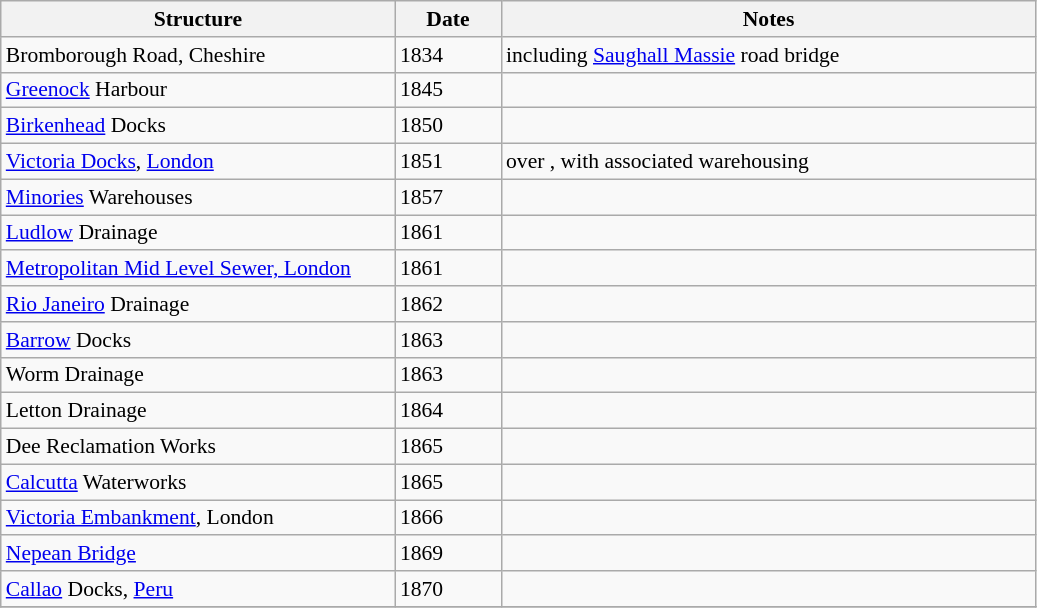<table class="wikitable" style="font-size: 90%;">
<tr>
<th style="width:256px">Structure</th>
<th style="width:64px">Date</th>
<th style="width:350px">Notes</th>
</tr>
<tr>
<td>Bromborough Road, Cheshire</td>
<td>1834</td>
<td>including <a href='#'>Saughall Massie</a> road bridge</td>
</tr>
<tr>
<td><a href='#'>Greenock</a> Harbour</td>
<td>1845</td>
<td></td>
</tr>
<tr>
<td><a href='#'>Birkenhead</a> Docks</td>
<td>1850</td>
<td></td>
</tr>
<tr>
<td><a href='#'>Victoria Docks</a>, <a href='#'>London</a></td>
<td>1851</td>
<td>over , with associated warehousing</td>
</tr>
<tr>
<td><a href='#'>Minories</a> Warehouses</td>
<td>1857</td>
<td></td>
</tr>
<tr>
<td><a href='#'>Ludlow</a> Drainage</td>
<td>1861</td>
<td></td>
</tr>
<tr>
<td><a href='#'>Metropolitan Mid Level Sewer, London</a></td>
<td>1861</td>
<td></td>
</tr>
<tr>
<td><a href='#'>Rio Janeiro</a> Drainage</td>
<td>1862</td>
<td></td>
</tr>
<tr>
<td><a href='#'>Barrow</a> Docks</td>
<td>1863</td>
<td></td>
</tr>
<tr>
<td>Worm Drainage</td>
<td>1863</td>
<td></td>
</tr>
<tr>
<td>Letton Drainage</td>
<td>1864</td>
<td></td>
</tr>
<tr>
<td>Dee Reclamation Works</td>
<td>1865</td>
<td></td>
</tr>
<tr>
<td><a href='#'>Calcutta</a> Waterworks</td>
<td>1865</td>
<td></td>
</tr>
<tr>
<td><a href='#'>Victoria Embankment</a>, London</td>
<td>1866</td>
<td></td>
</tr>
<tr>
<td><a href='#'>Nepean Bridge</a></td>
<td>1869</td>
<td></td>
</tr>
<tr>
<td><a href='#'>Callao</a> Docks, <a href='#'>Peru</a></td>
<td>1870</td>
<td></td>
</tr>
<tr>
</tr>
</table>
